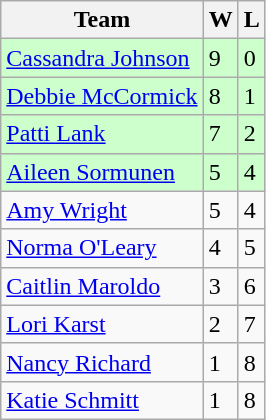<table class=wikitable>
<tr>
<th>Team</th>
<th>W</th>
<th>L</th>
</tr>
<tr bgcolor="#ccffcc">
<td><a href='#'>Cassandra Johnson</a></td>
<td>9</td>
<td>0</td>
</tr>
<tr bgcolor="#ccffcc">
<td><a href='#'>Debbie McCormick</a></td>
<td>8</td>
<td>1</td>
</tr>
<tr bgcolor="#ccffcc">
<td><a href='#'>Patti Lank</a></td>
<td>7</td>
<td>2</td>
</tr>
<tr bgcolor="#ccffcc">
<td><a href='#'>Aileen Sormunen</a></td>
<td>5</td>
<td>4</td>
</tr>
<tr>
<td><a href='#'>Amy Wright</a></td>
<td>5</td>
<td>4</td>
</tr>
<tr>
<td><a href='#'>Norma O'Leary</a></td>
<td>4</td>
<td>5</td>
</tr>
<tr>
<td><a href='#'>Caitlin Maroldo</a></td>
<td>3</td>
<td>6</td>
</tr>
<tr>
<td><a href='#'>Lori Karst</a></td>
<td>2</td>
<td>7</td>
</tr>
<tr>
<td><a href='#'>Nancy Richard</a></td>
<td>1</td>
<td>8</td>
</tr>
<tr>
<td><a href='#'>Katie Schmitt</a></td>
<td>1</td>
<td>8</td>
</tr>
</table>
